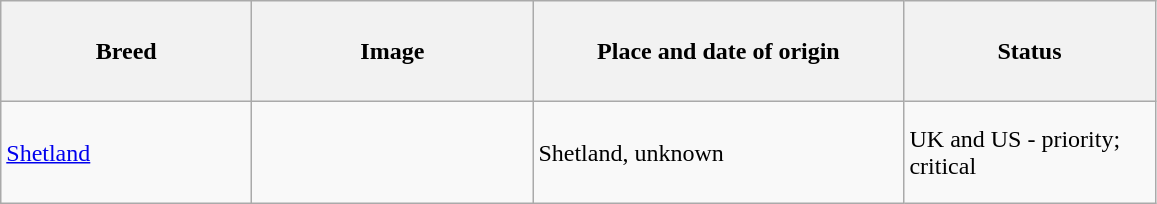<table class= wikitable>
<tr>
<th style="width: 120pt;">Breed</th>
<th style="height: 60px; width: 180px">Image</th>
<th style="width: 180pt;">Place and date of origin</th>
<th style="width: 120pt;">Status</th>
</tr>
<tr>
<td><a href='#'>Shetland</a></td>
<td style="height: 60px;"></td>
<td>Shetland, unknown</td>
<td>UK and US - priority; critical</td>
</tr>
</table>
